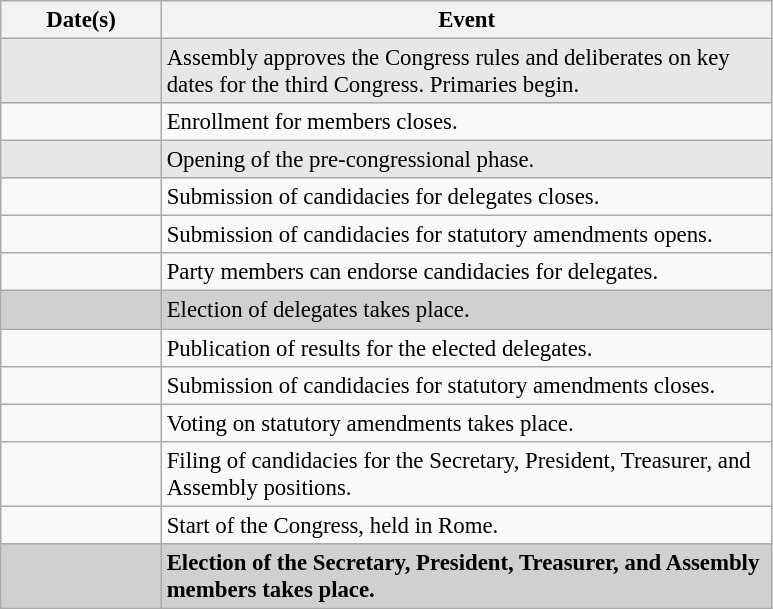<table class="wikitable" style="text-align:left; font-size:95%;">
<tr>
<th width="100">Date(s)</th>
<th width="400">Event</th>
</tr>
<tr bgcolor="#E7E7E7">
<td></td>
<td>Assembly approves the Congress rules and deliberates on key dates for the third Congress. Primaries begin.</td>
</tr>
<tr>
<td></td>
<td>Enrollment for members closes.</td>
</tr>
<tr bgcolor="#E7E7E7">
<td></td>
<td>Opening of the pre-congressional phase.</td>
</tr>
<tr>
<td></td>
<td>Submission of candidacies for delegates closes.</td>
</tr>
<tr>
<td></td>
<td>Submission of candidacies for statutory amendments opens.</td>
</tr>
<tr>
<td></td>
<td>Party members can endorse candidacies for delegates.</td>
</tr>
<tr bgcolor="#D0D0D0">
<td></td>
<td>Election of delegates takes place.</td>
</tr>
<tr>
<td></td>
<td>Publication of results for the elected delegates.</td>
</tr>
<tr>
<td></td>
<td>Submission of candidacies for statutory amendments closes.</td>
</tr>
<tr>
<td></td>
<td>Voting on statutory amendments takes place.</td>
</tr>
<tr>
<td></td>
<td>Filing of candidacies for the Secretary, President, Treasurer, and Assembly positions.</td>
</tr>
<tr>
<td></td>
<td>Start of the Congress, held in Rome.</td>
</tr>
<tr bgcolor="#D0D0D0">
<td></td>
<td><strong>Election of the Secretary, President, Treasurer, and Assembly members takes place.</strong></td>
</tr>
</table>
